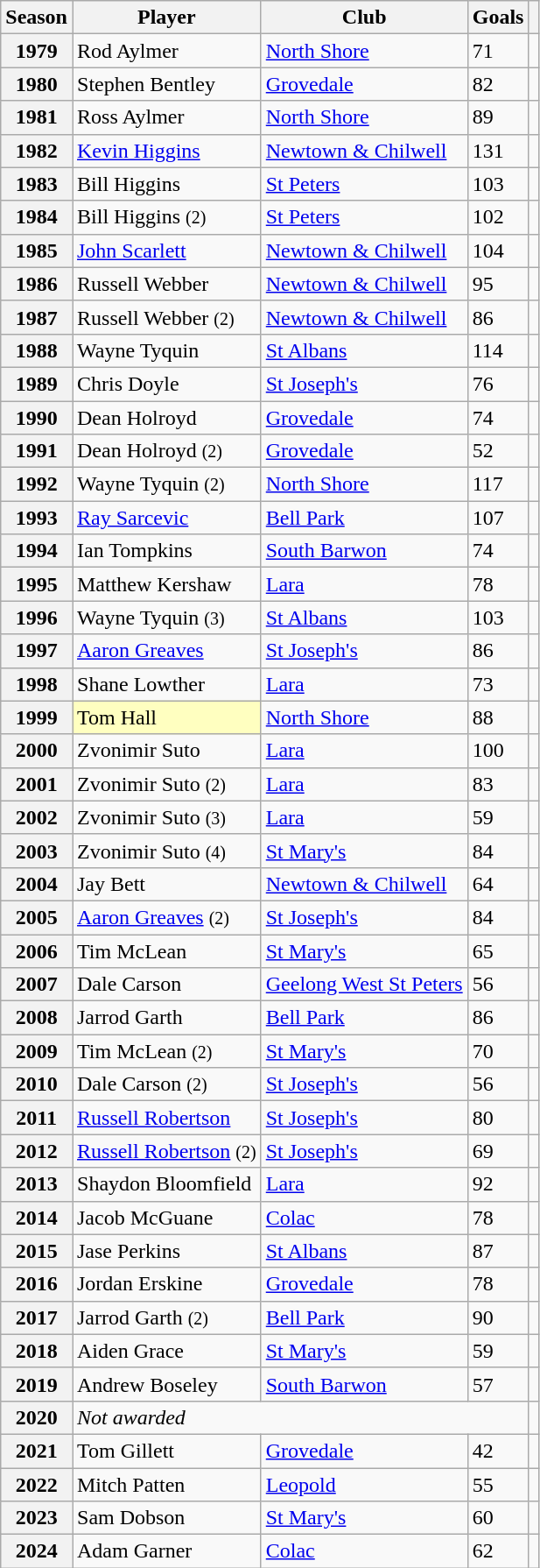<table class="wikitable sortable">
<tr>
<th scope="col">Season</th>
<th scope="col">Player</th>
<th scope="col">Club</th>
<th scope="col">Goals</th>
<th scope="col"></th>
</tr>
<tr>
<th>1979</th>
<td>Rod Aylmer</td>
<td><a href='#'>North Shore</a></td>
<td>71</td>
<td></td>
</tr>
<tr>
<th>1980</th>
<td>Stephen Bentley</td>
<td><a href='#'>Grovedale</a></td>
<td>82</td>
<td></td>
</tr>
<tr>
<th>1981</th>
<td>Ross Aylmer</td>
<td><a href='#'>North Shore</a></td>
<td>89</td>
<td></td>
</tr>
<tr>
<th>1982</th>
<td><a href='#'>Kevin Higgins</a></td>
<td><a href='#'>Newtown & Chilwell</a></td>
<td>131</td>
<td></td>
</tr>
<tr>
<th>1983</th>
<td>Bill Higgins</td>
<td><a href='#'>St Peters</a></td>
<td>103</td>
<td></td>
</tr>
<tr>
<th>1984</th>
<td>Bill Higgins <small>(2)</small></td>
<td><a href='#'>St Peters</a></td>
<td>102</td>
<td></td>
</tr>
<tr>
<th>1985</th>
<td><a href='#'>John Scarlett</a></td>
<td><a href='#'>Newtown & Chilwell</a></td>
<td>104</td>
<td></td>
</tr>
<tr>
<th>1986</th>
<td>Russell Webber</td>
<td><a href='#'>Newtown & Chilwell</a></td>
<td>95</td>
<td></td>
</tr>
<tr>
<th>1987</th>
<td>Russell Webber <small>(2)</small></td>
<td><a href='#'>Newtown & Chilwell</a></td>
<td>86</td>
<td></td>
</tr>
<tr>
<th>1988</th>
<td>Wayne Tyquin</td>
<td><a href='#'>St Albans</a></td>
<td>114</td>
<td></td>
</tr>
<tr>
<th>1989</th>
<td>Chris Doyle</td>
<td><a href='#'>St Joseph's</a></td>
<td>76</td>
<td></td>
</tr>
<tr>
<th>1990</th>
<td>Dean Holroyd</td>
<td><a href='#'>Grovedale</a></td>
<td>74</td>
<td></td>
</tr>
<tr>
<th>1991</th>
<td>Dean Holroyd <small>(2)</small></td>
<td><a href='#'>Grovedale</a></td>
<td>52</td>
<td></td>
</tr>
<tr>
<th>1992</th>
<td>Wayne Tyquin <small>(2)</small></td>
<td><a href='#'>North Shore</a></td>
<td>117</td>
<td></td>
</tr>
<tr>
<th>1993</th>
<td><a href='#'>Ray Sarcevic</a></td>
<td><a href='#'>Bell Park</a></td>
<td>107</td>
<td></td>
</tr>
<tr>
<th>1994</th>
<td>Ian Tompkins</td>
<td><a href='#'>South Barwon</a></td>
<td>74</td>
<td></td>
</tr>
<tr>
<th>1995</th>
<td>Matthew Kershaw</td>
<td><a href='#'>Lara</a></td>
<td>78</td>
<td></td>
</tr>
<tr>
<th>1996</th>
<td>Wayne Tyquin <small>(3)</small></td>
<td><a href='#'>St Albans</a></td>
<td>103</td>
<td></td>
</tr>
<tr>
<th>1997</th>
<td><a href='#'>Aaron Greaves</a></td>
<td><a href='#'>St Joseph's</a></td>
<td>86</td>
<td></td>
</tr>
<tr>
<th>1998</th>
<td>Shane Lowther</td>
<td><a href='#'>Lara</a></td>
<td>73</td>
<td></td>
</tr>
<tr>
<th>1999</th>
<td style="background:#FFFFC0">Tom Hall</td>
<td><a href='#'>North Shore</a></td>
<td>88</td>
<td></td>
</tr>
<tr>
<th>2000</th>
<td>Zvonimir Suto</td>
<td><a href='#'>Lara</a></td>
<td>100</td>
<td></td>
</tr>
<tr>
<th>2001</th>
<td>Zvonimir Suto <small>(2)</small></td>
<td><a href='#'>Lara</a></td>
<td>83</td>
<td></td>
</tr>
<tr>
<th>2002</th>
<td>Zvonimir Suto <small>(3)</small></td>
<td><a href='#'>Lara</a></td>
<td>59</td>
<td></td>
</tr>
<tr>
<th>2003</th>
<td>Zvonimir Suto <small>(4)</small></td>
<td><a href='#'>St Mary's</a></td>
<td>84</td>
<td></td>
</tr>
<tr>
<th>2004</th>
<td>Jay Bett</td>
<td><a href='#'>Newtown & Chilwell</a></td>
<td>64</td>
<td></td>
</tr>
<tr>
<th>2005</th>
<td><a href='#'>Aaron Greaves</a> <small>(2)</small></td>
<td><a href='#'>St Joseph's</a></td>
<td>84</td>
<td></td>
</tr>
<tr>
<th>2006</th>
<td>Tim McLean</td>
<td><a href='#'>St Mary's</a></td>
<td>65</td>
<td></td>
</tr>
<tr>
<th>2007</th>
<td>Dale Carson</td>
<td><a href='#'>Geelong West St Peters</a></td>
<td>56</td>
<td></td>
</tr>
<tr>
<th>2008</th>
<td>Jarrod Garth</td>
<td><a href='#'>Bell Park</a></td>
<td>86</td>
<td></td>
</tr>
<tr>
<th>2009</th>
<td>Tim McLean <small>(2)</small></td>
<td><a href='#'>St Mary's</a></td>
<td>70</td>
<td></td>
</tr>
<tr>
<th>2010</th>
<td>Dale Carson <small>(2)</small></td>
<td><a href='#'>St Joseph's</a></td>
<td>56</td>
<td></td>
</tr>
<tr>
<th>2011</th>
<td><a href='#'>Russell Robertson</a></td>
<td><a href='#'>St Joseph's</a></td>
<td>80</td>
<td></td>
</tr>
<tr>
<th>2012</th>
<td><a href='#'>Russell Robertson</a> <small>(2)</small></td>
<td><a href='#'>St Joseph's</a></td>
<td>69</td>
<td></td>
</tr>
<tr>
<th>2013</th>
<td>Shaydon Bloomfield</td>
<td><a href='#'>Lara</a></td>
<td>92</td>
<td></td>
</tr>
<tr>
<th>2014</th>
<td>Jacob McGuane</td>
<td><a href='#'>Colac</a></td>
<td>78</td>
<td></td>
</tr>
<tr>
<th>2015</th>
<td>Jase Perkins</td>
<td><a href='#'>St Albans</a></td>
<td>87</td>
<td></td>
</tr>
<tr>
<th>2016</th>
<td>Jordan Erskine</td>
<td><a href='#'>Grovedale</a></td>
<td>78</td>
<td></td>
</tr>
<tr>
<th>2017</th>
<td>Jarrod Garth <small>(2)</small></td>
<td><a href='#'>Bell Park</a></td>
<td>90</td>
<td></td>
</tr>
<tr>
<th>2018</th>
<td>Aiden Grace</td>
<td><a href='#'>St Mary's</a></td>
<td>59</td>
<td></td>
</tr>
<tr>
<th>2019</th>
<td>Andrew Boseley</td>
<td><a href='#'>South Barwon</a></td>
<td>57</td>
<td></td>
</tr>
<tr>
<th>2020</th>
<td colspan="3"><em>Not awarded</em></td>
<td></td>
</tr>
<tr>
<th>2021</th>
<td>Tom Gillett</td>
<td><a href='#'>Grovedale</a></td>
<td>42</td>
<td></td>
</tr>
<tr>
<th>2022</th>
<td>Mitch Patten</td>
<td><a href='#'>Leopold</a></td>
<td>55</td>
<td></td>
</tr>
<tr>
<th>2023</th>
<td>Sam Dobson</td>
<td><a href='#'>St Mary's</a></td>
<td>60</td>
<td></td>
</tr>
<tr>
<th>2024</th>
<td>Adam Garner </td>
<td><a href='#'>Colac</a></td>
<td>62</td>
<td></td>
</tr>
</table>
